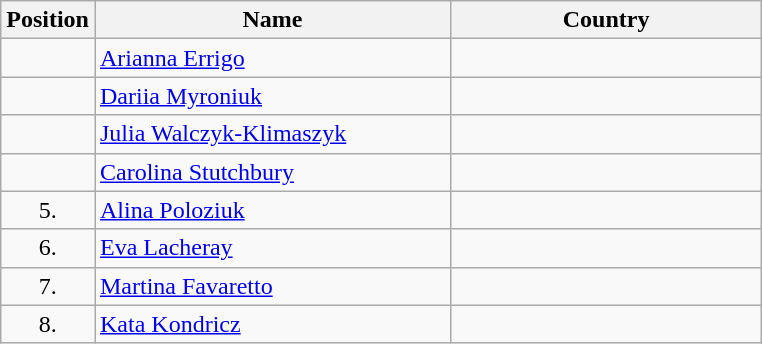<table class="wikitable">
<tr>
<th width="20">Position</th>
<th width="230">Name</th>
<th width="200">Country</th>
</tr>
<tr>
<td align=center></td>
<td><a href='#'>Arianna Errigo</a></td>
<td></td>
</tr>
<tr>
<td align=center></td>
<td><a href='#'>Dariia Myroniuk</a></td>
<td></td>
</tr>
<tr>
<td align=center></td>
<td><a href='#'>Julia Walczyk-Klimaszyk</a></td>
<td></td>
</tr>
<tr>
<td align=center></td>
<td><a href='#'>Carolina Stutchbury</a></td>
<td></td>
</tr>
<tr>
<td align=center>5.</td>
<td><a href='#'>Alina Poloziuk</a></td>
<td></td>
</tr>
<tr>
<td align=center>6.</td>
<td><a href='#'>Eva Lacheray</a></td>
<td></td>
</tr>
<tr>
<td align=center>7.</td>
<td><a href='#'>Martina Favaretto</a></td>
<td></td>
</tr>
<tr>
<td align=center>8.</td>
<td><a href='#'>Kata Kondricz</a></td>
<td></td>
</tr>
</table>
